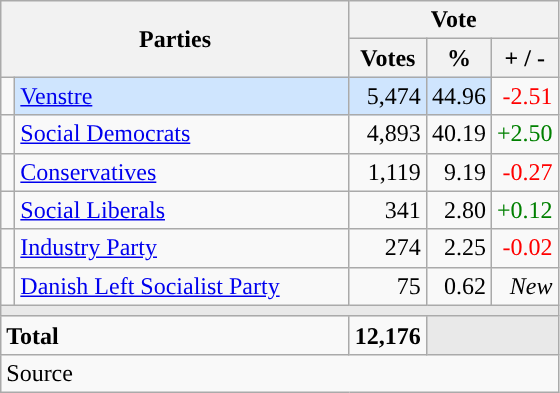<table class="wikitable" style="text-align:right;">
<tr>
<th style="text-align:centre;" rowspan="2" colspan="2" width="225">Parties</th>
<th colspan="3">Vote</th>
</tr>
<tr>
<th width="15">Votes</th>
<th width="15">%</th>
<th width="15">+ / -</th>
</tr>
<tr>
<td width="2" style="color:inherit;background:"></td>
<td bgcolor=#cfe5fe  align="left"><a href='#'>Venstre</a></td>
<td bgcolor=#cfe5fe>5,474</td>
<td bgcolor=#cfe5fe>44.96</td>
<td style=color:red;>-2.51</td>
</tr>
<tr>
<td width="2" style="color:inherit;background:"></td>
<td align="left"><a href='#'>Social Democrats</a></td>
<td>4,893</td>
<td>40.19</td>
<td style=color:green;>+2.50</td>
</tr>
<tr>
<td width="2" style="color:inherit;background:"></td>
<td align="left"><a href='#'>Conservatives</a></td>
<td>1,119</td>
<td>9.19</td>
<td style=color:red;>-0.27</td>
</tr>
<tr>
<td width="2" style="color:inherit;background:"></td>
<td align="left"><a href='#'>Social Liberals</a></td>
<td>341</td>
<td>2.80</td>
<td style=color:green;>+0.12</td>
</tr>
<tr>
<td width="2" style="color:inherit;background:"></td>
<td align="left"><a href='#'>Industry Party</a></td>
<td>274</td>
<td>2.25</td>
<td style=color:red;>-0.02</td>
</tr>
<tr>
<td width="2" style="color:inherit;background:"></td>
<td align="left"><a href='#'>Danish Left Socialist Party</a></td>
<td>75</td>
<td>0.62</td>
<td><em>New</em></td>
</tr>
<tr>
<td colspan="7" bgcolor="#E9E9E9"></td>
</tr>
<tr>
<td align="left" colspan="2"><strong>Total</strong></td>
<td><strong>12,176</strong></td>
<td bgcolor="#E9E9E9" colspan="2"></td>
</tr>
<tr>
<td align="left" colspan="6">Source</td>
</tr>
</table>
